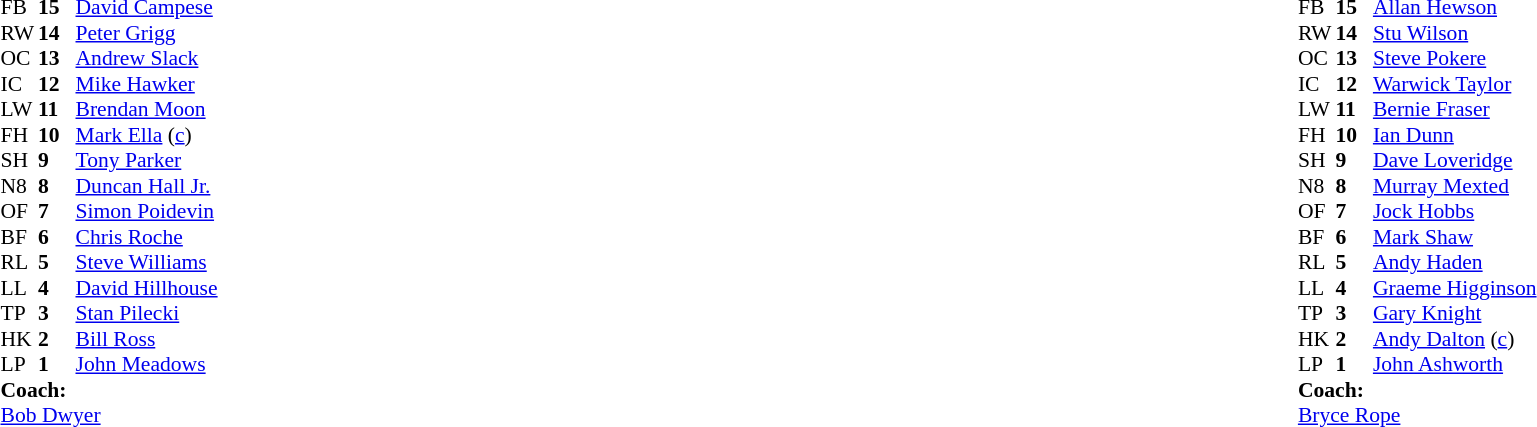<table style="width:100%;">
<tr>
<td style="vertical-align:top; width:50%;"><br><table style="font-size: 90%" cellspacing="0" cellpadding="0">
<tr>
<th width="25"></th>
<th width="25"></th>
</tr>
<tr>
<td>FB</td>
<td><strong>15</strong></td>
<td><a href='#'>David Campese</a></td>
</tr>
<tr>
<td>RW</td>
<td><strong>14</strong></td>
<td><a href='#'>Peter Grigg</a></td>
</tr>
<tr>
<td>OC</td>
<td><strong>13</strong></td>
<td><a href='#'>Andrew Slack</a></td>
</tr>
<tr>
<td>IC</td>
<td><strong>12</strong></td>
<td><a href='#'>Mike Hawker</a></td>
</tr>
<tr>
<td>LW</td>
<td><strong>11</strong></td>
<td><a href='#'>Brendan Moon</a></td>
</tr>
<tr>
<td>FH</td>
<td><strong>10</strong></td>
<td><a href='#'>Mark Ella</a> (<a href='#'>c</a>)</td>
</tr>
<tr>
<td>SH</td>
<td><strong>9</strong></td>
<td><a href='#'>Tony Parker</a></td>
</tr>
<tr>
<td>N8</td>
<td><strong>8</strong></td>
<td><a href='#'>Duncan Hall Jr.</a></td>
</tr>
<tr>
<td>OF</td>
<td><strong>7</strong></td>
<td><a href='#'>Simon Poidevin</a></td>
</tr>
<tr>
<td>BF</td>
<td><strong>6</strong></td>
<td><a href='#'>Chris Roche</a></td>
</tr>
<tr>
<td>RL</td>
<td><strong>5</strong></td>
<td><a href='#'>Steve Williams</a></td>
</tr>
<tr>
<td>LL</td>
<td><strong>4</strong></td>
<td><a href='#'>David Hillhouse</a></td>
</tr>
<tr>
<td>TP</td>
<td><strong>3</strong></td>
<td><a href='#'>Stan Pilecki</a></td>
</tr>
<tr>
<td>HK</td>
<td><strong>2</strong></td>
<td><a href='#'>Bill Ross</a></td>
</tr>
<tr>
<td>LP</td>
<td><strong>1</strong></td>
<td><a href='#'>John Meadows</a></td>
</tr>
<tr>
<td colspan="3"><strong>Coach:</strong></td>
</tr>
<tr>
<td colspan="4"><a href='#'>Bob Dwyer</a></td>
</tr>
</table>
</td>
<td style="vertical-align:top; width:50%;"><br><table cellspacing="0" cellpadding="0" style="font-size:90%; margin:auto;">
<tr>
<th width="25"></th>
<th width="25"></th>
</tr>
<tr>
<td>FB</td>
<td><strong>15</strong></td>
<td><a href='#'>Allan Hewson</a></td>
</tr>
<tr>
<td>RW</td>
<td><strong>14</strong></td>
<td><a href='#'>Stu Wilson</a></td>
</tr>
<tr>
<td>OC</td>
<td><strong>13</strong></td>
<td><a href='#'>Steve Pokere</a></td>
</tr>
<tr>
<td>IC</td>
<td><strong>12</strong></td>
<td><a href='#'>Warwick Taylor</a></td>
</tr>
<tr>
<td>LW</td>
<td><strong>11</strong></td>
<td><a href='#'>Bernie Fraser</a></td>
</tr>
<tr>
<td>FH</td>
<td><strong>10</strong></td>
<td><a href='#'>Ian Dunn</a></td>
</tr>
<tr>
<td>SH</td>
<td><strong>9</strong></td>
<td><a href='#'>Dave Loveridge</a></td>
</tr>
<tr>
<td>N8</td>
<td><strong>8</strong></td>
<td><a href='#'>Murray Mexted</a></td>
</tr>
<tr>
<td>OF</td>
<td><strong>7</strong></td>
<td><a href='#'>Jock Hobbs</a></td>
</tr>
<tr>
<td>BF</td>
<td><strong>6</strong></td>
<td><a href='#'>Mark Shaw</a></td>
</tr>
<tr>
<td>RL</td>
<td><strong>5</strong></td>
<td><a href='#'>Andy Haden</a></td>
</tr>
<tr>
<td>LL</td>
<td><strong>4</strong></td>
<td><a href='#'>Graeme Higginson</a></td>
</tr>
<tr>
<td>TP</td>
<td><strong>3</strong></td>
<td><a href='#'>Gary Knight</a></td>
</tr>
<tr>
<td>HK</td>
<td><strong>2</strong></td>
<td><a href='#'>Andy Dalton</a> (<a href='#'>c</a>)</td>
</tr>
<tr>
<td>LP</td>
<td><strong>1</strong></td>
<td><a href='#'>John Ashworth</a></td>
</tr>
<tr>
<td colspan="3"><strong>Coach:</strong></td>
</tr>
<tr>
<td colspan="4"><a href='#'>Bryce Rope</a></td>
</tr>
</table>
</td>
</tr>
</table>
